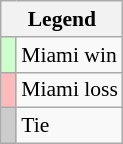<table class="wikitable" style="font-size:90%">
<tr>
<th colspan="2">Legend</th>
</tr>
<tr>
<td bgcolor="#ccffcc"> </td>
<td>Miami win</td>
</tr>
<tr>
<td bgcolor="#ffbbbb"> </td>
<td>Miami loss</td>
</tr>
<tr>
<td bgcolor="#cccccc"> </td>
<td>Tie</td>
</tr>
</table>
